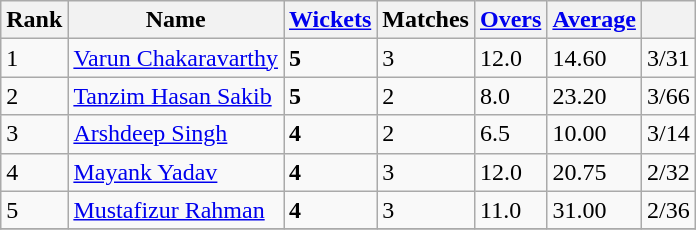<table class="wikitable defaultcenter col2left">
<tr>
<th>Rank</th>
<th>Name</th>
<th><a href='#'>Wickets</a></th>
<th>Matches</th>
<th><a href='#'>Overs</a></th>
<th><a href='#'>Average</a></th>
<th><a href='#'></a></th>
</tr>
<tr>
<td>1</td>
<td> <a href='#'>Varun Chakaravarthy</a></td>
<td><strong>5</strong></td>
<td>3</td>
<td>12.0</td>
<td>14.60</td>
<td>3/31</td>
</tr>
<tr>
<td>2</td>
<td> <a href='#'>Tanzim Hasan Sakib</a></td>
<td><strong>5</strong></td>
<td>2</td>
<td>8.0</td>
<td>23.20</td>
<td>3/66</td>
</tr>
<tr>
<td>3</td>
<td> <a href='#'>Arshdeep Singh</a></td>
<td><strong>4</strong></td>
<td>2</td>
<td>6.5</td>
<td>10.00</td>
<td>3/14</td>
</tr>
<tr>
<td>4</td>
<td> <a href='#'>Mayank Yadav</a></td>
<td><strong>4</strong></td>
<td>3</td>
<td>12.0</td>
<td>20.75</td>
<td>2/32</td>
</tr>
<tr>
<td>5</td>
<td> <a href='#'>Mustafizur Rahman</a></td>
<td><strong>4</strong></td>
<td>3</td>
<td>11.0</td>
<td>31.00</td>
<td>2/36</td>
</tr>
<tr>
</tr>
</table>
